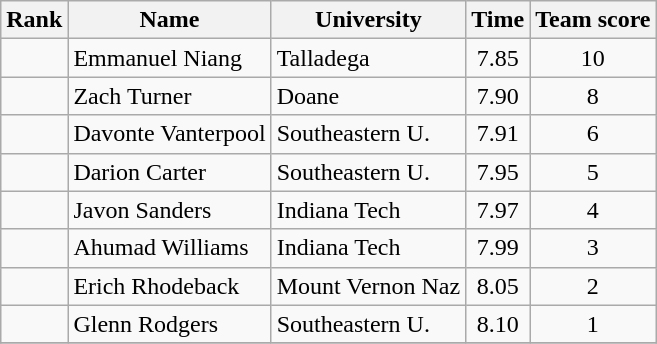<table class="wikitable sortable" style="text-align:center">
<tr>
<th>Rank</th>
<th>Name</th>
<th>University</th>
<th>Time</th>
<th>Team score</th>
</tr>
<tr>
<td></td>
<td align=left>Emmanuel Niang</td>
<td align="left">Talladega</td>
<td>7.85</td>
<td>10</td>
</tr>
<tr>
<td></td>
<td align=left>Zach Turner</td>
<td align="left">Doane</td>
<td>7.90</td>
<td>8</td>
</tr>
<tr>
<td></td>
<td align=left>Davonte Vanterpool</td>
<td align="left">Southeastern U.</td>
<td>7.91</td>
<td>6</td>
</tr>
<tr>
<td></td>
<td align=left>Darion Carter</td>
<td align="left">Southeastern U.</td>
<td>7.95</td>
<td>5</td>
</tr>
<tr>
<td></td>
<td align=left>Javon Sanders</td>
<td align="left">Indiana Tech</td>
<td>7.97</td>
<td>4</td>
</tr>
<tr>
<td></td>
<td align=left>Ahumad Williams</td>
<td align="left">Indiana Tech</td>
<td>7.99</td>
<td>3</td>
</tr>
<tr>
<td></td>
<td align=left>Erich Rhodeback</td>
<td align="left">Mount Vernon Naz</td>
<td>8.05</td>
<td>2</td>
</tr>
<tr>
<td></td>
<td align=left>Glenn Rodgers</td>
<td align="left">Southeastern U.</td>
<td>8.10</td>
<td>1</td>
</tr>
<tr>
</tr>
</table>
